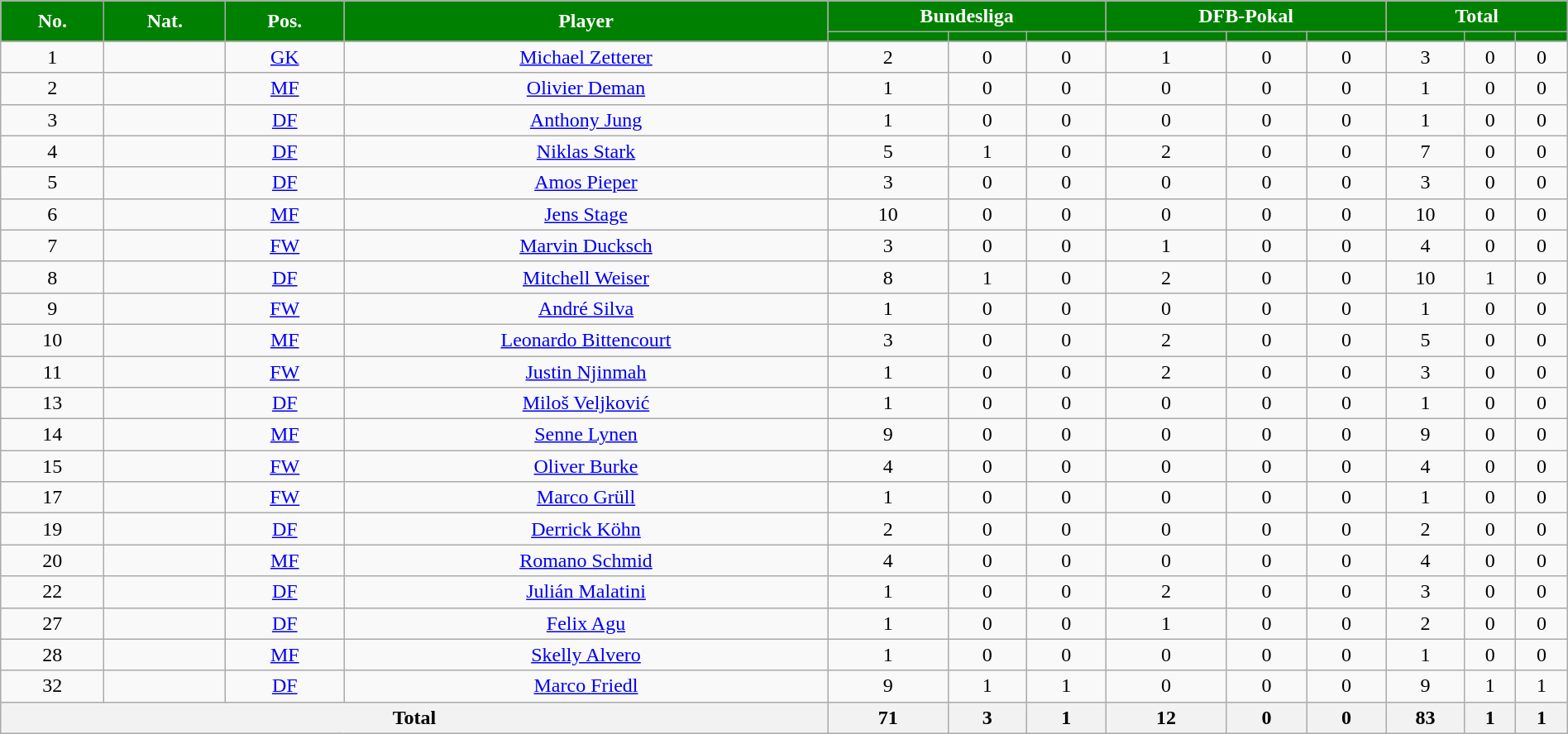<table class="wikitable sortable" style="text-align:center; width:100%">
<tr>
<th rowspan=2 style=background-color:#008000;color:#FFFFFF>No.</th>
<th rowspan=2 style=background-color:#008000;color:#FFFFFF>Nat.</th>
<th rowspan=2 style=background-color:#008000;color:#FFFFFF>Pos.</th>
<th rowspan=2 style=background-color:#008000;color:#FFFFFF>Player</th>
<th colspan=3 style=background:#008000;color:#FFFFFF>Bundesliga</th>
<th colspan=3 style=background:#008000;color:#FFFFFF>DFB-Pokal</th>
<th colspan=3 style=background:#008000;color:#FFFFFF>Total</th>
</tr>
<tr>
<th style=background-color:#008000;color:#FFFFFF></th>
<th style=background-color:#008000;color:#FFFFFF></th>
<th style=background-color:#008000;color:#FFFFFF></th>
<th style=background-color:#008000;color:#FFFFFF></th>
<th style=background-color:#008000;color:#FFFFFF></th>
<th style=background-color:#008000;color:#FFFFFF></th>
<th style=background-color:#008000;color:#FFFFFF></th>
<th style=background-color:#008000;color:#FFFFFF></th>
<th style=background-color:#008000;color:#FFFFFF></th>
</tr>
<tr>
<td>1</td>
<td></td>
<td><a href='#'>GK</a></td>
<td><a href='#'>Michael Zetterer</a></td>
<td>2</td>
<td>0</td>
<td>0</td>
<td>1</td>
<td>0</td>
<td>0</td>
<td>3</td>
<td>0</td>
<td>0</td>
</tr>
<tr>
<td>2</td>
<td></td>
<td><a href='#'>MF</a></td>
<td><a href='#'>Olivier Deman</a></td>
<td>1</td>
<td>0</td>
<td>0</td>
<td>0</td>
<td>0</td>
<td>0</td>
<td>1</td>
<td>0</td>
<td>0</td>
</tr>
<tr>
<td>3</td>
<td></td>
<td><a href='#'>DF</a></td>
<td><a href='#'>Anthony Jung</a></td>
<td>1</td>
<td>0</td>
<td>0</td>
<td>0</td>
<td>0</td>
<td>0</td>
<td>1</td>
<td>0</td>
<td>0</td>
</tr>
<tr>
<td>4</td>
<td></td>
<td><a href='#'>DF</a></td>
<td><a href='#'>Niklas Stark</a></td>
<td>5</td>
<td>1</td>
<td>0</td>
<td>2</td>
<td>0</td>
<td>0</td>
<td>7</td>
<td>0</td>
<td>0</td>
</tr>
<tr>
<td>5</td>
<td></td>
<td><a href='#'>DF</a></td>
<td><a href='#'>Amos Pieper</a></td>
<td>3</td>
<td>0</td>
<td>0</td>
<td>0</td>
<td>0</td>
<td>0</td>
<td>3</td>
<td>0</td>
<td>0</td>
</tr>
<tr>
<td>6</td>
<td></td>
<td><a href='#'>MF</a></td>
<td><a href='#'>Jens Stage</a></td>
<td>10</td>
<td>0</td>
<td>0</td>
<td>0</td>
<td>0</td>
<td>0</td>
<td>10</td>
<td>0</td>
<td>0</td>
</tr>
<tr>
<td>7</td>
<td></td>
<td><a href='#'>FW</a></td>
<td><a href='#'>Marvin Ducksch</a></td>
<td>3</td>
<td>0</td>
<td>0</td>
<td>1</td>
<td>0</td>
<td>0</td>
<td>4</td>
<td>0</td>
<td>0</td>
</tr>
<tr>
<td>8</td>
<td></td>
<td><a href='#'>DF</a></td>
<td><a href='#'>Mitchell Weiser</a></td>
<td>8</td>
<td>1</td>
<td>0</td>
<td>2</td>
<td>0</td>
<td>0</td>
<td>10</td>
<td>1</td>
<td>0</td>
</tr>
<tr>
<td>9</td>
<td></td>
<td><a href='#'>FW</a></td>
<td><a href='#'>André Silva</a></td>
<td>1</td>
<td>0</td>
<td>0</td>
<td>0</td>
<td>0</td>
<td>0</td>
<td>1</td>
<td>0</td>
<td>0</td>
</tr>
<tr>
<td>10</td>
<td></td>
<td><a href='#'>MF</a></td>
<td><a href='#'>Leonardo Bittencourt</a></td>
<td>3</td>
<td>0</td>
<td>0</td>
<td>2</td>
<td>0</td>
<td>0</td>
<td>5</td>
<td>0</td>
<td>0</td>
</tr>
<tr>
<td>11</td>
<td></td>
<td><a href='#'>FW</a></td>
<td><a href='#'>Justin Njinmah</a></td>
<td>1</td>
<td>0</td>
<td>0</td>
<td>2</td>
<td>0</td>
<td>0</td>
<td>3</td>
<td>0</td>
<td>0</td>
</tr>
<tr>
<td>13</td>
<td></td>
<td><a href='#'>DF</a></td>
<td><a href='#'>Miloš Veljković</a></td>
<td>1</td>
<td>0</td>
<td>0</td>
<td>0</td>
<td>0</td>
<td>0</td>
<td>1</td>
<td>0</td>
<td>0</td>
</tr>
<tr>
<td>14</td>
<td></td>
<td><a href='#'>MF</a></td>
<td><a href='#'>Senne Lynen</a></td>
<td>9</td>
<td>0</td>
<td>0</td>
<td>0</td>
<td>0</td>
<td>0</td>
<td>9</td>
<td>0</td>
<td>0</td>
</tr>
<tr>
<td>15</td>
<td></td>
<td><a href='#'>FW</a></td>
<td><a href='#'>Oliver Burke</a></td>
<td>4</td>
<td>0</td>
<td>0</td>
<td>0</td>
<td>0</td>
<td>0</td>
<td>4</td>
<td>0</td>
<td>0</td>
</tr>
<tr>
<td>17</td>
<td></td>
<td><a href='#'>FW</a></td>
<td><a href='#'>Marco Grüll</a></td>
<td>1</td>
<td>0</td>
<td>0</td>
<td>0</td>
<td>0</td>
<td>0</td>
<td>1</td>
<td>0</td>
<td>0</td>
</tr>
<tr>
<td>19</td>
<td></td>
<td><a href='#'>DF</a></td>
<td><a href='#'>Derrick Köhn</a></td>
<td>2</td>
<td>0</td>
<td>0</td>
<td>0</td>
<td>0</td>
<td>0</td>
<td>2</td>
<td>0</td>
<td>0</td>
</tr>
<tr>
<td>20</td>
<td></td>
<td><a href='#'>MF</a></td>
<td><a href='#'>Romano Schmid</a></td>
<td>4</td>
<td>0</td>
<td>0</td>
<td>0</td>
<td>0</td>
<td>0</td>
<td>4</td>
<td>0</td>
<td>0</td>
</tr>
<tr>
<td>22</td>
<td></td>
<td><a href='#'>DF</a></td>
<td><a href='#'>Julián Malatini</a></td>
<td>1</td>
<td>0</td>
<td>0</td>
<td>2</td>
<td>0</td>
<td>0</td>
<td>3</td>
<td>0</td>
<td>0</td>
</tr>
<tr>
<td>27</td>
<td></td>
<td><a href='#'>DF</a></td>
<td><a href='#'>Felix Agu</a></td>
<td>1</td>
<td>0</td>
<td>0</td>
<td>1</td>
<td>0</td>
<td>0</td>
<td>2</td>
<td>0</td>
<td>0</td>
</tr>
<tr>
<td>28</td>
<td></td>
<td><a href='#'>MF</a></td>
<td><a href='#'>Skelly Alvero</a></td>
<td>1</td>
<td>0</td>
<td>0</td>
<td>0</td>
<td>0</td>
<td>0</td>
<td>1</td>
<td>0</td>
<td>0</td>
</tr>
<tr>
<td>32</td>
<td></td>
<td><a href='#'>DF</a></td>
<td><a href='#'>Marco Friedl</a></td>
<td>9</td>
<td>1</td>
<td>1</td>
<td>0</td>
<td>0</td>
<td>0</td>
<td>9</td>
<td>1</td>
<td>1</td>
</tr>
<tr>
<th colspan=4>Total</th>
<th>71</th>
<th>3</th>
<th>1</th>
<th>12</th>
<th>0</th>
<th>0</th>
<th>83</th>
<th>1</th>
<th>1</th>
</tr>
</table>
